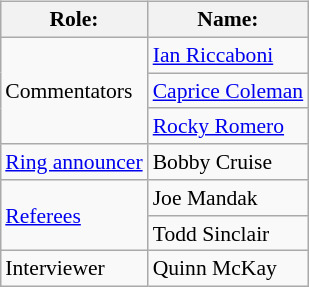<table class=wikitable style="font-size:90%; margin: 0.5em 0 0.5em 1em; float: right; clear: right;">
<tr>
<th>Role:</th>
<th>Name:</th>
</tr>
<tr>
<td rowspan=3>Commentators</td>
<td><a href='#'>Ian Riccaboni</a> </td>
</tr>
<tr>
<td><a href='#'>Caprice Coleman</a> </td>
</tr>
<tr>
<td><a href='#'>Rocky Romero</a> </td>
</tr>
<tr>
<td><a href='#'>Ring announcer</a></td>
<td>Bobby Cruise</td>
</tr>
<tr>
<td rowspan=2><a href='#'>Referees</a></td>
<td>Joe Mandak</td>
</tr>
<tr>
<td>Todd Sinclair</td>
</tr>
<tr>
<td>Interviewer</td>
<td>Quinn McKay</td>
</tr>
</table>
